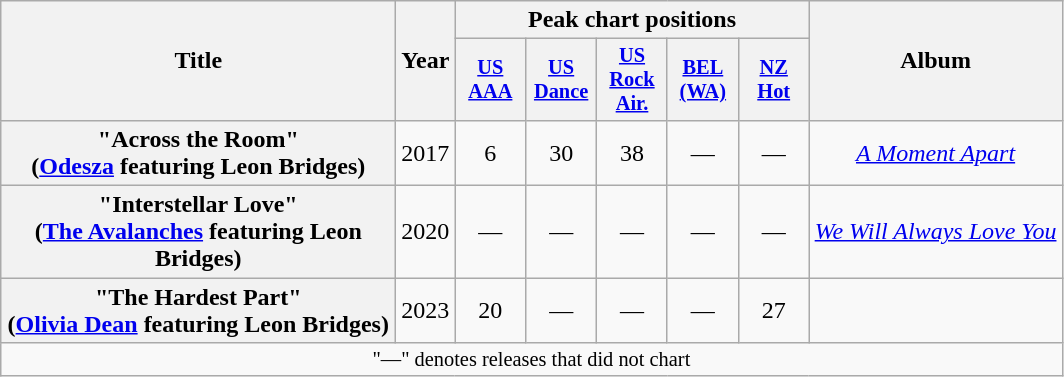<table class="wikitable plainrowheaders" style="text-align:center;">
<tr>
<th scope="col" rowspan="2" style="width:16em;">Title</th>
<th scope="col" rowspan="2" style="width:1em;">Year</th>
<th scope="col" colspan="5">Peak chart positions</th>
<th scope="col" rowspan="2">Album</th>
</tr>
<tr>
<th scope="col" style="width:3em;font-size:85%;"><a href='#'>US<br>AAA</a><br></th>
<th scope="col" style="width:3em;font-size:85%;"><a href='#'>US<br>Dance</a><br></th>
<th scope="col" style="width:3em;font-size:85%;"><a href='#'>US<br>Rock<br>Air.</a><br></th>
<th scope="col" style="width:3em;font-size:85%;"><a href='#'>BEL (WA)</a><br></th>
<th scope="col" style="width:3em;font-size:85%;"><a href='#'>NZ<br>Hot</a><br></th>
</tr>
<tr>
<th scope="row">"Across the Room"<br><span>(<a href='#'>Odesza</a> featuring Leon Bridges)</span></th>
<td>2017</td>
<td>6</td>
<td>30</td>
<td>38</td>
<td>—</td>
<td>—</td>
<td><em><a href='#'>A Moment Apart</a></em></td>
</tr>
<tr>
<th scope="row">"Interstellar Love" <br><span>(<a href='#'>The Avalanches</a> featuring Leon Bridges)</span></th>
<td>2020</td>
<td>—</td>
<td>—</td>
<td>—</td>
<td>—</td>
<td>—</td>
<td><em><a href='#'>We Will Always Love You</a></em></td>
</tr>
<tr>
<th scope="row">"The Hardest Part" <br><span>(<a href='#'>Olivia Dean</a> featuring Leon Bridges)</span></th>
<td>2023</td>
<td>20</td>
<td>—</td>
<td>—</td>
<td>—</td>
<td>27</td>
<td></td>
</tr>
<tr>
<td colspan="15" style="font-size:85%">"—" denotes releases that did not chart</td>
</tr>
</table>
